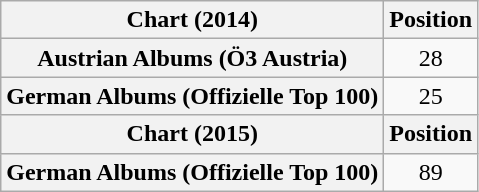<table class="wikitable plainrowheaders" style="text-align:center">
<tr>
<th scope="col">Chart (2014)</th>
<th scope="col">Position</th>
</tr>
<tr>
<th scope="row">Austrian Albums (Ö3 Austria)</th>
<td>28</td>
</tr>
<tr>
<th scope="row">German Albums (Offizielle Top 100)</th>
<td>25</td>
</tr>
<tr>
<th scope="col">Chart (2015)</th>
<th scope="col">Position</th>
</tr>
<tr>
<th scope="row">German Albums (Offizielle Top 100)</th>
<td>89</td>
</tr>
</table>
